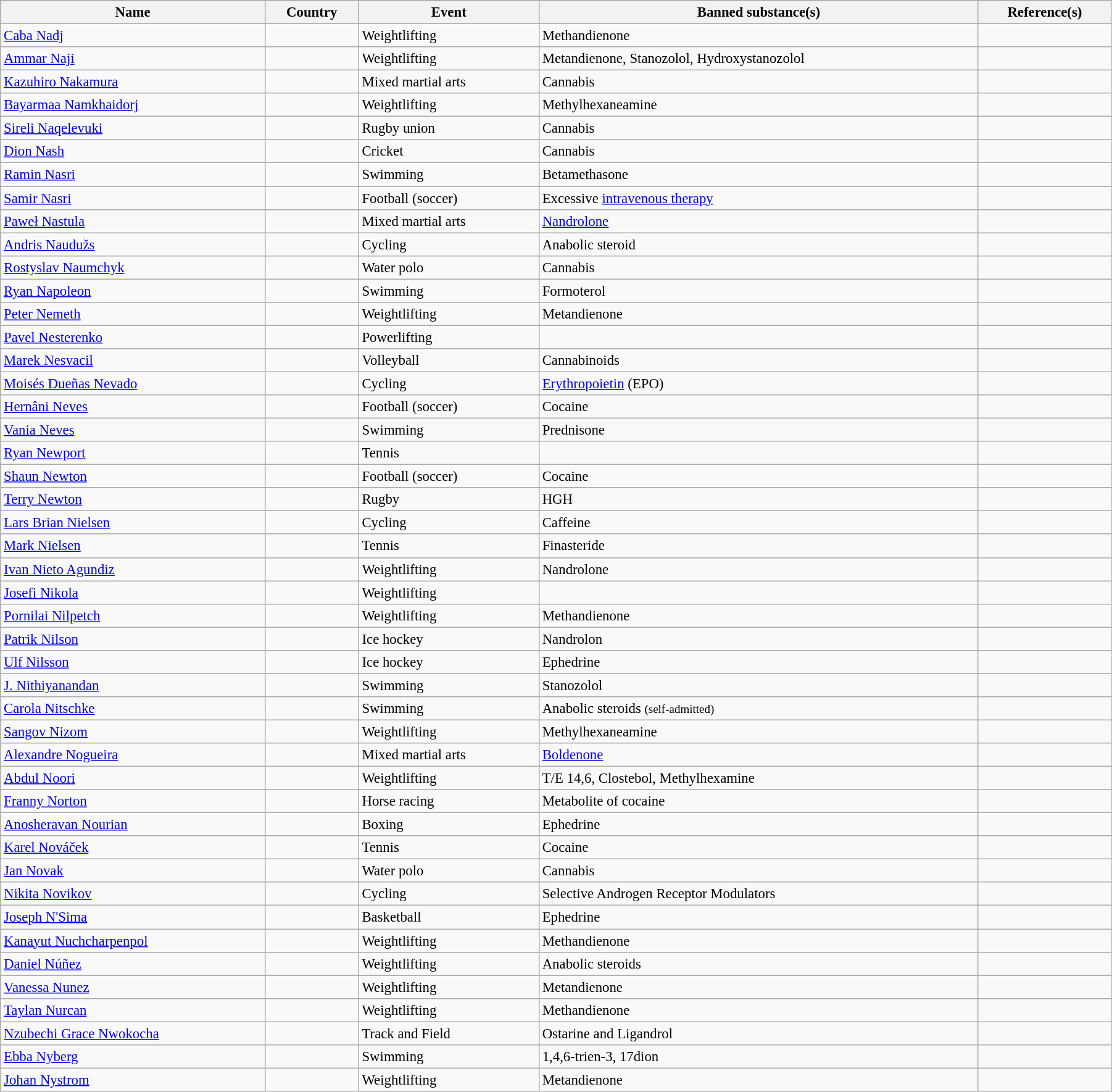<table class="wikitable sortable" style="font-size:95%; width:95%;">
<tr style="background:#ccf; class=;"sortable">
<th>Name</th>
<th>Country</th>
<th>Event</th>
<th>Banned substance(s)</th>
<th>Reference(s)</th>
</tr>
<tr>
<td><a href='#'>Caba Nadj</a></td>
<td></td>
<td>Weightlifting</td>
<td>Methandienone</td>
<td></td>
</tr>
<tr>
<td><a href='#'>Ammar Naji</a></td>
<td></td>
<td>Weightlifting</td>
<td>Metandienone, Stanozolol, Hydroxystanozolol</td>
<td></td>
</tr>
<tr>
<td><a href='#'>Kazuhiro Nakamura</a></td>
<td></td>
<td>Mixed martial arts</td>
<td>Cannabis</td>
<td></td>
</tr>
<tr>
<td><a href='#'>Bayarmaa Namkhaidorj</a></td>
<td></td>
<td>Weightlifting</td>
<td>Methylhexaneamine</td>
<td></td>
</tr>
<tr>
<td><a href='#'>Sireli Naqelevuki</a></td>
<td></td>
<td>Rugby union</td>
<td>Cannabis</td>
<td></td>
</tr>
<tr>
<td><a href='#'>Dion Nash</a></td>
<td></td>
<td>Cricket</td>
<td>Cannabis</td>
<td></td>
</tr>
<tr>
<td><a href='#'>Ramin Nasri</a></td>
<td></td>
<td>Swimming</td>
<td>Betamethasone</td>
<td></td>
</tr>
<tr>
<td><a href='#'>Samir Nasri</a></td>
<td></td>
<td>Football (soccer)</td>
<td>Excessive <a href='#'>intravenous therapy</a></td>
<td></td>
</tr>
<tr>
<td><a href='#'>Paweł Nastula</a></td>
<td></td>
<td>Mixed martial arts</td>
<td><a href='#'>Nandrolone</a></td>
<td></td>
</tr>
<tr>
<td><a href='#'>Andris Naudužs</a></td>
<td></td>
<td>Cycling</td>
<td>Anabolic steroid</td>
<td> </td>
</tr>
<tr>
<td><a href='#'>Rostyslav Naumchyk</a></td>
<td></td>
<td>Water polo</td>
<td>Cannabis</td>
<td></td>
</tr>
<tr>
<td><a href='#'>Ryan Napoleon</a></td>
<td></td>
<td>Swimming</td>
<td>Formoterol</td>
<td></td>
</tr>
<tr>
<td><a href='#'>Peter Nemeth</a></td>
<td></td>
<td>Weightlifting</td>
<td>Metandienone</td>
<td></td>
</tr>
<tr>
<td><a href='#'>Pavel Nesterenko</a></td>
<td></td>
<td>Powerlifting</td>
<td></td>
<td></td>
</tr>
<tr>
<td><a href='#'>Marek Nesvacil</a></td>
<td></td>
<td>Volleyball</td>
<td>Cannabinoids</td>
<td></td>
</tr>
<tr>
<td><a href='#'>Moisés Dueñas Nevado</a></td>
<td></td>
<td>Cycling</td>
<td><a href='#'>Erythropoietin</a> (EPO)</td>
<td></td>
</tr>
<tr>
<td><a href='#'>Hernâni Neves</a></td>
<td></td>
<td>Football (soccer)</td>
<td>Cocaine</td>
<td></td>
</tr>
<tr>
<td><a href='#'>Vania Neves</a></td>
<td></td>
<td>Swimming</td>
<td>Prednisone</td>
<td></td>
</tr>
<tr>
<td><a href='#'>Ryan Newport</a></td>
<td></td>
<td>Tennis</td>
<td></td>
<td></td>
</tr>
<tr>
<td><a href='#'>Shaun Newton</a></td>
<td></td>
<td>Football (soccer)</td>
<td>Cocaine</td>
<td></td>
</tr>
<tr>
<td><a href='#'>Terry Newton</a></td>
<td></td>
<td>Rugby</td>
<td>HGH</td>
<td></td>
</tr>
<tr>
<td><a href='#'>Lars Brian Nielsen</a></td>
<td></td>
<td>Cycling</td>
<td>Caffeine</td>
<td></td>
</tr>
<tr>
<td><a href='#'>Mark Nielsen</a></td>
<td></td>
<td>Tennis</td>
<td>Finasteride</td>
<td></td>
</tr>
<tr>
<td><a href='#'>Ivan Nieto Agundiz</a></td>
<td></td>
<td>Weightlifting</td>
<td>Nandrolone</td>
<td></td>
</tr>
<tr>
<td><a href='#'>Josefi Nikola</a></td>
<td></td>
<td>Weightlifting</td>
<td></td>
<td></td>
</tr>
<tr>
<td><a href='#'>Pornilai Nilpetch</a></td>
<td></td>
<td>Weightlifting</td>
<td>Methandienone</td>
<td></td>
</tr>
<tr>
<td><a href='#'>Patrik Nilson</a></td>
<td></td>
<td>Ice hockey</td>
<td>Nandrolon</td>
<td></td>
</tr>
<tr>
<td><a href='#'>Ulf Nilsson</a></td>
<td></td>
<td>Ice hockey</td>
<td>Ephedrine</td>
<td></td>
</tr>
<tr>
<td><a href='#'>J. Nithiyanandan</a></td>
<td></td>
<td>Swimming</td>
<td>Stanozolol</td>
<td></td>
</tr>
<tr>
<td><a href='#'>Carola Nitschke</a></td>
<td></td>
<td>Swimming</td>
<td>Anabolic steroids <small>(self-admitted)</small></td>
<td></td>
</tr>
<tr>
<td><a href='#'>Sangov Nizom</a></td>
<td></td>
<td>Weightlifting</td>
<td>Methylhexaneamine</td>
<td></td>
</tr>
<tr>
<td><a href='#'>Alexandre Nogueira</a></td>
<td></td>
<td>Mixed martial arts</td>
<td><a href='#'>Boldenone</a></td>
<td></td>
</tr>
<tr>
<td><a href='#'>Abdul Noori</a></td>
<td></td>
<td>Weightlifting</td>
<td>T/E 14,6, Clostebol, Methylhexamine</td>
<td></td>
</tr>
<tr>
<td><a href='#'>Franny Norton</a></td>
<td></td>
<td>Horse racing</td>
<td>Metabolite of cocaine</td>
<td></td>
</tr>
<tr>
<td><a href='#'>Anosheravan Nourian</a></td>
<td></td>
<td>Boxing</td>
<td>Ephedrine</td>
<td></td>
</tr>
<tr>
<td><a href='#'>Karel Nováček</a></td>
<td></td>
<td>Tennis</td>
<td>Cocaine</td>
<td></td>
</tr>
<tr>
<td><a href='#'>Jan Novak</a></td>
<td></td>
<td>Water polo</td>
<td>Cannabis</td>
<td></td>
</tr>
<tr>
<td><a href='#'>Nikita Novikov</a></td>
<td></td>
<td>Cycling</td>
<td>Selective Androgen Receptor Modulators</td>
<td></td>
</tr>
<tr>
<td><a href='#'>Joseph N'Sima</a></td>
<td></td>
<td>Basketball</td>
<td>Ephedrine</td>
<td></td>
</tr>
<tr>
<td><a href='#'>Kanayut Nuchcharpenpol</a></td>
<td></td>
<td>Weightlifting</td>
<td>Methandienone</td>
<td></td>
</tr>
<tr>
<td><a href='#'>Daniel Núñez</a></td>
<td></td>
<td>Weightlifting</td>
<td>Anabolic steroids</td>
<td></td>
</tr>
<tr>
<td><a href='#'>Vanessa Nunez</a></td>
<td></td>
<td>Weightlifting</td>
<td>Metandienone</td>
<td></td>
</tr>
<tr>
<td><a href='#'>Taylan Nurcan</a></td>
<td></td>
<td>Weightlifting</td>
<td>Methandienone</td>
<td></td>
</tr>
<tr>
<td><a href='#'>Nzubechi Grace Nwokocha</a></td>
<td></td>
<td>Track and Field</td>
<td>Ostarine and Ligandrol</td>
<td></td>
</tr>
<tr>
<td><a href='#'>Ebba Nyberg</a></td>
<td></td>
<td>Swimming</td>
<td>1,4,6-trien-3, 17dion</td>
<td></td>
</tr>
<tr>
<td><a href='#'>Johan Nystrom</a></td>
<td></td>
<td>Weightlifting</td>
<td>Metandienone</td>
<td></td>
</tr>
</table>
